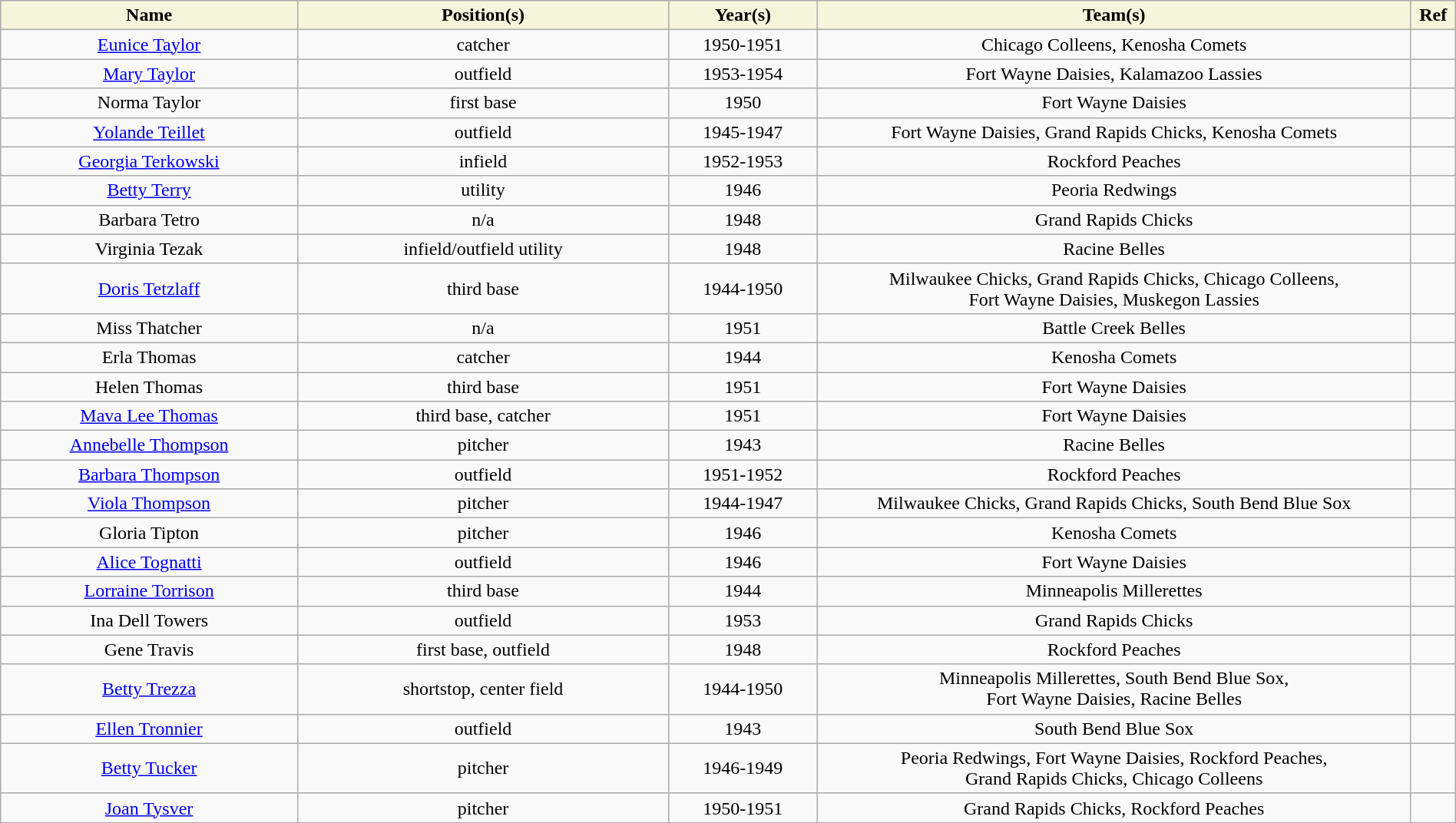<table class="wikitable" style="width: 100%">
<tr>
<th style="background:#F5F5DC;" width=20%>Name</th>
<th width=25% style="background:#F5F5DC;">Position(s)</th>
<th width=10% style="background:#F5F5DC;">Year(s)</th>
<th width=40% style="background:#F5F5DC;">Team(s)</th>
<th width=3% style="background:#F5F5DC;">Ref</th>
</tr>
<tr align=center>
<td><a href='#'>Eunice Taylor</a></td>
<td>catcher</td>
<td>1950-1951</td>
<td>Chicago Colleens, Kenosha Comets</td>
<td></td>
</tr>
<tr align=center>
<td><a href='#'>Mary Taylor</a></td>
<td>outfield</td>
<td>1953-1954</td>
<td>Fort Wayne Daisies, Kalamazoo Lassies</td>
<td></td>
</tr>
<tr align=center>
<td>Norma Taylor</td>
<td>first base</td>
<td>1950</td>
<td>Fort Wayne Daisies</td>
<td></td>
</tr>
<tr align=center>
<td><a href='#'>Yolande Teillet</a></td>
<td>outfield</td>
<td>1945-1947</td>
<td>Fort Wayne Daisies, Grand Rapids Chicks, Kenosha Comets</td>
<td></td>
</tr>
<tr align=center>
<td><a href='#'>Georgia Terkowski</a></td>
<td>infield</td>
<td>1952-1953</td>
<td>Rockford Peaches</td>
<td></td>
</tr>
<tr align=center>
<td><a href='#'>Betty Terry</a></td>
<td>utility</td>
<td>1946</td>
<td>Peoria Redwings</td>
<td></td>
</tr>
<tr align=center>
<td>Barbara Tetro</td>
<td>n/a</td>
<td>1948</td>
<td>Grand Rapids Chicks</td>
<td></td>
</tr>
<tr align=center>
<td>Virginia Tezak</td>
<td>infield/outfield utility</td>
<td>1948</td>
<td>Racine Belles</td>
<td></td>
</tr>
<tr align=center>
<td><a href='#'>Doris Tetzlaff</a></td>
<td>third base</td>
<td>1944-1950</td>
<td>Milwaukee Chicks, Grand Rapids Chicks, Chicago Colleens,<br>Fort Wayne Daisies, Muskegon Lassies</td>
<td></td>
</tr>
<tr align=center>
<td>Miss Thatcher</td>
<td>n/a</td>
<td>1951</td>
<td>Battle Creek Belles</td>
<td></td>
</tr>
<tr align=center>
<td>Erla Thomas</td>
<td>catcher</td>
<td>1944</td>
<td>Kenosha Comets</td>
<td></td>
</tr>
<tr align=center>
<td>Helen Thomas</td>
<td>third base</td>
<td>1951</td>
<td>Fort Wayne Daisies</td>
<td></td>
</tr>
<tr align=center>
<td><a href='#'>Mava Lee Thomas</a></td>
<td>third base, catcher</td>
<td>1951</td>
<td>Fort Wayne Daisies</td>
<td></td>
</tr>
<tr align=center>
<td><a href='#'>Annebelle Thompson</a></td>
<td>pitcher</td>
<td>1943</td>
<td>Racine Belles</td>
<td></td>
</tr>
<tr align=center>
<td><a href='#'>Barbara Thompson</a></td>
<td>outfield</td>
<td>1951-1952</td>
<td>Rockford Peaches</td>
<td></td>
</tr>
<tr align=center>
<td><a href='#'>Viola Thompson</a></td>
<td>pitcher</td>
<td>1944-1947</td>
<td>Milwaukee Chicks, Grand Rapids Chicks, South Bend Blue Sox</td>
<td></td>
</tr>
<tr align=center>
<td>Gloria Tipton</td>
<td>pitcher</td>
<td>1946</td>
<td>Kenosha Comets</td>
<td></td>
</tr>
<tr align=center>
<td><a href='#'>Alice Tognatti</a></td>
<td>outfield</td>
<td>1946</td>
<td>Fort Wayne Daisies</td>
<td></td>
</tr>
<tr align=center>
<td><a href='#'>Lorraine Torrison</a></td>
<td>third base</td>
<td>1944</td>
<td>Minneapolis Millerettes</td>
<td></td>
</tr>
<tr align=center>
<td>Ina Dell Towers</td>
<td>outfield</td>
<td>1953</td>
<td>Grand Rapids Chicks</td>
<td></td>
</tr>
<tr align=center>
<td>Gene Travis</td>
<td>first base, outfield</td>
<td>1948</td>
<td>Rockford Peaches</td>
<td></td>
</tr>
<tr align=center>
<td><a href='#'>Betty Trezza</a></td>
<td>shortstop, center field</td>
<td>1944-1950</td>
<td>Minneapolis Millerettes, South Bend Blue Sox,<br>Fort Wayne Daisies, Racine Belles</td>
<td></td>
</tr>
<tr align=center>
<td><a href='#'>Ellen Tronnier</a></td>
<td>outfield</td>
<td>1943</td>
<td>South Bend Blue Sox</td>
<td></td>
</tr>
<tr align=center>
<td><a href='#'>Betty Tucker</a></td>
<td>pitcher</td>
<td>1946-1949</td>
<td>Peoria Redwings, Fort Wayne Daisies, Rockford Peaches,<br>Grand Rapids Chicks, Chicago Colleens</td>
<td></td>
</tr>
<tr align=center>
<td><a href='#'>Joan Tysver</a></td>
<td>pitcher</td>
<td>1950-1951</td>
<td>Grand Rapids Chicks, Rockford Peaches</td>
<td></td>
</tr>
</table>
